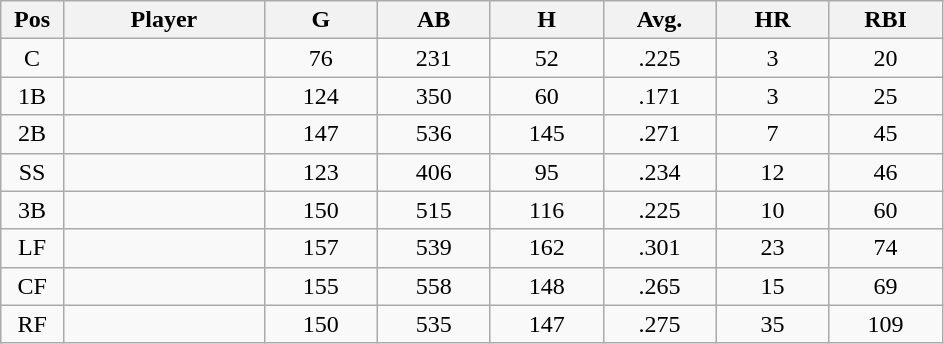<table class="wikitable sortable">
<tr>
<th bgcolor="#DDDDFF" width="5%">Pos</th>
<th bgcolor="#DDDDFF" width="16%">Player</th>
<th bgcolor="#DDDDFF" width="9%">G</th>
<th bgcolor="#DDDDFF" width="9%">AB</th>
<th bgcolor="#DDDDFF" width="9%">H</th>
<th bgcolor="#DDDDFF" width="9%">Avg.</th>
<th bgcolor="#DDDDFF" width="9%">HR</th>
<th bgcolor="#DDDDFF" width="9%">RBI</th>
</tr>
<tr align="center">
<td>C</td>
<td></td>
<td>76</td>
<td>231</td>
<td>52</td>
<td>.225</td>
<td>3</td>
<td>20</td>
</tr>
<tr align="center">
<td>1B</td>
<td></td>
<td>124</td>
<td>350</td>
<td>60</td>
<td>.171</td>
<td>3</td>
<td>25</td>
</tr>
<tr align="center">
<td>2B</td>
<td></td>
<td>147</td>
<td>536</td>
<td>145</td>
<td>.271</td>
<td>7</td>
<td>45</td>
</tr>
<tr align="center">
<td>SS</td>
<td></td>
<td>123</td>
<td>406</td>
<td>95</td>
<td>.234</td>
<td>12</td>
<td>46</td>
</tr>
<tr align="center">
<td>3B</td>
<td></td>
<td>150</td>
<td>515</td>
<td>116</td>
<td>.225</td>
<td>10</td>
<td>60</td>
</tr>
<tr align="center">
<td>LF</td>
<td></td>
<td>157</td>
<td>539</td>
<td>162</td>
<td>.301</td>
<td>23</td>
<td>74</td>
</tr>
<tr align="center">
<td>CF</td>
<td></td>
<td>155</td>
<td>558</td>
<td>148</td>
<td>.265</td>
<td>15</td>
<td>69</td>
</tr>
<tr align="center">
<td>RF</td>
<td></td>
<td>150</td>
<td>535</td>
<td>147</td>
<td>.275</td>
<td>35</td>
<td>109</td>
</tr>
</table>
